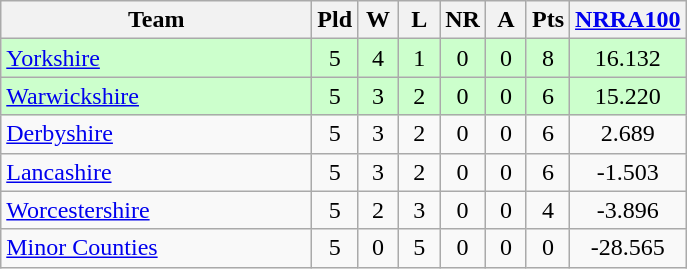<table class="wikitable" style="text-align: center;">
<tr>
<th width=200>Team</th>
<th width=20>Pld</th>
<th width=20>W</th>
<th width=20>L</th>
<th width=20>NR</th>
<th width=20>A</th>
<th width=20>Pts</th>
<th width=60><a href='#'>NRRA100</a></th>
</tr>
<tr bgcolor="#ccffcc">
<td align=left><a href='#'>Yorkshire</a></td>
<td>5</td>
<td>4</td>
<td>1</td>
<td>0</td>
<td>0</td>
<td>8</td>
<td>16.132</td>
</tr>
<tr bgcolor="#ccffcc">
<td align=left><a href='#'>Warwickshire</a></td>
<td>5</td>
<td>3</td>
<td>2</td>
<td>0</td>
<td>0</td>
<td>6</td>
<td>15.220</td>
</tr>
<tr>
<td align=left><a href='#'>Derbyshire</a></td>
<td>5</td>
<td>3</td>
<td>2</td>
<td>0</td>
<td>0</td>
<td>6</td>
<td>2.689</td>
</tr>
<tr>
<td align=left><a href='#'>Lancashire</a></td>
<td>5</td>
<td>3</td>
<td>2</td>
<td>0</td>
<td>0</td>
<td>6</td>
<td>-1.503</td>
</tr>
<tr>
<td align=left><a href='#'>Worcestershire</a></td>
<td>5</td>
<td>2</td>
<td>3</td>
<td>0</td>
<td>0</td>
<td>4</td>
<td>-3.896</td>
</tr>
<tr>
<td align=left><a href='#'>Minor Counties</a></td>
<td>5</td>
<td>0</td>
<td>5</td>
<td>0</td>
<td>0</td>
<td>0</td>
<td>-28.565</td>
</tr>
</table>
